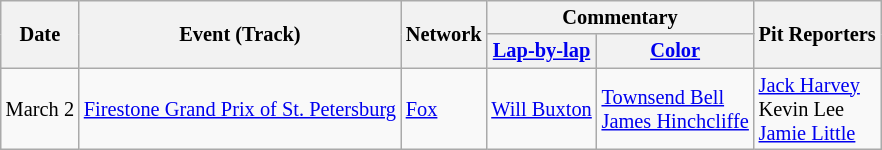<table class="wikitable" style="font-size: 85%;">
<tr>
<th rowspan=2>Date</th>
<th rowspan=2>Event (Track)</th>
<th rowspan=2>Network</th>
<th colspan=2>Commentary</th>
<th rowspan=2>Pit Reporters</th>
</tr>
<tr>
<th><a href='#'>Lap-by-lap</a></th>
<th><a href='#'>Color</a></th>
</tr>
<tr>
<td>March 2</td>
<td><a href='#'>Firestone Grand Prix of St. Petersburg</a></td>
<td><a href='#'>Fox</a></td>
<td><a href='#'>Will Buxton</a></td>
<td><a href='#'>Townsend Bell</a><br><a href='#'>James Hinchcliffe</a></td>
<td><a href='#'>Jack Harvey</a><br>Kevin Lee<br><a href='#'>Jamie Little</a></td>
</tr>
</table>
